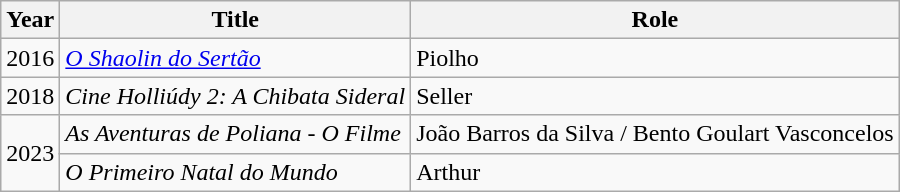<table class="wikitable">
<tr>
<th>Year</th>
<th>Title</th>
<th>Role</th>
</tr>
<tr>
<td>2016</td>
<td><em><a href='#'>O Shaolin do Sertão</a></em></td>
<td>Piolho</td>
</tr>
<tr>
<td>2018</td>
<td><em>Cine Holliúdy 2: A Chibata Sideral</em></td>
<td>Seller</td>
</tr>
<tr>
<td rowspan="2">2023</td>
<td><em>As Aventuras de Poliana - O Filme</em></td>
<td>João Barros da Silva / Bento Goulart Vasconcelos</td>
</tr>
<tr>
<td><em>O Primeiro Natal do Mundo</em></td>
<td>Arthur</td>
</tr>
</table>
